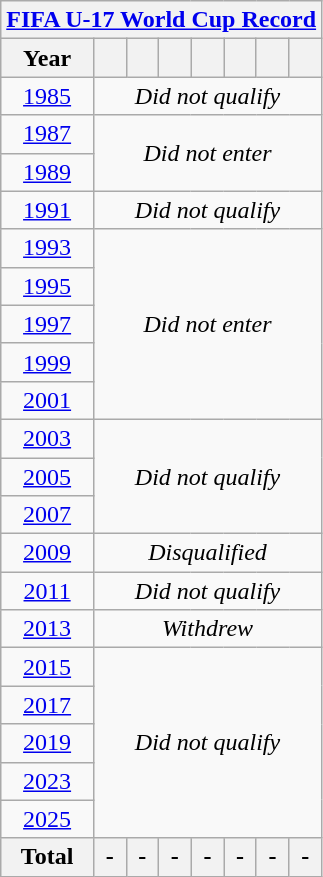<table class="wikitable" style="text-align: center;">
<tr>
<th colspan=9><a href='#'>FIFA U-17 World Cup Record</a></th>
</tr>
<tr>
<th>Year</th>
<th></th>
<th></th>
<th></th>
<th></th>
<th></th>
<th></th>
<th></th>
</tr>
<tr>
<td> <a href='#'>1985</a></td>
<td colspan=7 rowspan=1><em>Did not qualify</em></td>
</tr>
<tr>
<td> <a href='#'>1987</a></td>
<td colspan=7 rowspan=2><em>Did not enter</em></td>
</tr>
<tr>
<td> <a href='#'>1989</a></td>
</tr>
<tr>
<td> <a href='#'>1991</a></td>
<td colspan=7 rowspan=1><em>Did not qualify</em></td>
</tr>
<tr>
<td> <a href='#'>1993</a></td>
<td colspan=7 rowspan=5><em>Did not enter</em></td>
</tr>
<tr>
<td> <a href='#'>1995</a></td>
</tr>
<tr>
<td> <a href='#'>1997</a></td>
</tr>
<tr>
<td> <a href='#'>1999</a></td>
</tr>
<tr>
<td> <a href='#'>2001</a></td>
</tr>
<tr>
<td> <a href='#'>2003</a></td>
<td colspan=7 rowspan=3><em>Did not qualify</em></td>
</tr>
<tr>
<td> <a href='#'>2005</a></td>
</tr>
<tr>
<td> <a href='#'>2007</a></td>
</tr>
<tr>
<td> <a href='#'>2009</a></td>
<td colspan=7 rowspan=1><em>Disqualified</em></td>
</tr>
<tr>
<td> <a href='#'>2011</a></td>
<td colspan=7 rowspan=1><em>Did not qualify</em></td>
</tr>
<tr>
<td> <a href='#'>2013</a></td>
<td colspan=7 rowspan=1><em>Withdrew</em></td>
</tr>
<tr>
<td> <a href='#'>2015</a></td>
<td colspan=7 rowspan=5><em>Did not qualify</em></td>
</tr>
<tr>
<td> <a href='#'>2017</a></td>
</tr>
<tr>
<td> <a href='#'>2019</a></td>
</tr>
<tr>
<td> <a href='#'>2023</a></td>
</tr>
<tr>
<td> <a href='#'>2025</a></td>
</tr>
<tr>
<th><strong>Total</strong></th>
<th><strong>-</strong></th>
<th><strong>-</strong></th>
<th><strong>-</strong></th>
<th><strong>-</strong></th>
<th><strong>-</strong></th>
<th><strong>-</strong></th>
<th><strong>-</strong></th>
</tr>
</table>
